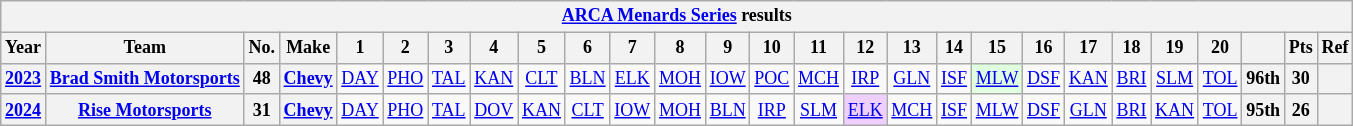<table class="wikitable" style="text-align:center; font-size:75%">
<tr>
<th colspan=27><a href='#'>ARCA Menards Series</a> results</th>
</tr>
<tr>
<th>Year</th>
<th>Team</th>
<th>No.</th>
<th>Make</th>
<th>1</th>
<th>2</th>
<th>3</th>
<th>4</th>
<th>5</th>
<th>6</th>
<th>7</th>
<th>8</th>
<th>9</th>
<th>10</th>
<th>11</th>
<th>12</th>
<th>13</th>
<th>14</th>
<th>15</th>
<th>16</th>
<th>17</th>
<th>18</th>
<th>19</th>
<th>20</th>
<th></th>
<th>Pts</th>
<th>Ref</th>
</tr>
<tr>
<th><a href='#'>2023</a></th>
<th><a href='#'>Brad Smith Motorsports</a></th>
<th>48</th>
<th><a href='#'>Chevy</a></th>
<td><a href='#'>DAY</a></td>
<td><a href='#'>PHO</a></td>
<td><a href='#'>TAL</a></td>
<td><a href='#'>KAN</a></td>
<td><a href='#'>CLT</a></td>
<td><a href='#'>BLN</a></td>
<td><a href='#'>ELK</a></td>
<td><a href='#'>MOH</a></td>
<td><a href='#'>IOW</a></td>
<td><a href='#'>POC</a></td>
<td><a href='#'>MCH</a></td>
<td><a href='#'>IRP</a></td>
<td><a href='#'>GLN</a></td>
<td><a href='#'>ISF</a></td>
<td style="background:#DFFFDF;"><a href='#'>MLW</a><br></td>
<td><a href='#'>DSF</a></td>
<td><a href='#'>KAN</a></td>
<td><a href='#'>BRI</a></td>
<td><a href='#'>SLM</a></td>
<td><a href='#'>TOL</a></td>
<th>96th</th>
<th>30</th>
<th></th>
</tr>
<tr>
<th><a href='#'>2024</a></th>
<th><a href='#'>Rise Motorsports</a></th>
<th>31</th>
<th><a href='#'>Chevy</a></th>
<td><a href='#'>DAY</a></td>
<td><a href='#'>PHO</a></td>
<td><a href='#'>TAL</a></td>
<td><a href='#'>DOV</a></td>
<td><a href='#'>KAN</a></td>
<td><a href='#'>CLT</a></td>
<td><a href='#'>IOW</a></td>
<td><a href='#'>MOH</a></td>
<td><a href='#'>BLN</a></td>
<td><a href='#'>IRP</a></td>
<td><a href='#'>SLM</a></td>
<td style="background:#EFCFFF;"><a href='#'>ELK</a><br></td>
<td><a href='#'>MCH</a></td>
<td><a href='#'>ISF</a></td>
<td><a href='#'>MLW</a></td>
<td><a href='#'>DSF</a></td>
<td><a href='#'>GLN</a></td>
<td><a href='#'>BRI</a></td>
<td><a href='#'>KAN</a></td>
<td><a href='#'>TOL</a></td>
<th>95th</th>
<th>26</th>
<th></th>
</tr>
</table>
